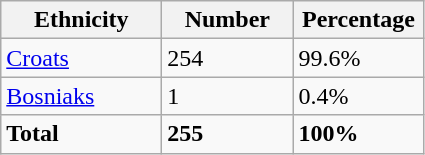<table class="wikitable">
<tr>
<th width="100px">Ethnicity</th>
<th width="80px">Number</th>
<th width="80px">Percentage</th>
</tr>
<tr>
<td><a href='#'>Croats</a></td>
<td>254</td>
<td>99.6%</td>
</tr>
<tr>
<td><a href='#'>Bosniaks</a></td>
<td>1</td>
<td>0.4%</td>
</tr>
<tr>
<td><strong>Total</strong></td>
<td><strong>255</strong></td>
<td><strong>100%</strong></td>
</tr>
</table>
